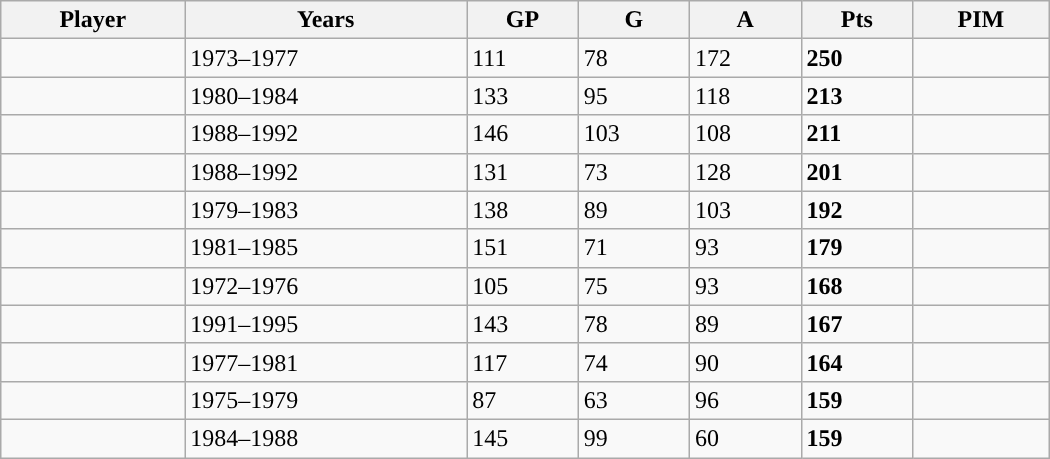<table class="wikitable sortable" width ="700" cellpadding="1" border="1" cellspacing="0">
<tr>
<th>Player</th>
<th>Years</th>
<th>GP</th>
<th>G</th>
<th>A</th>
<th>Pts</th>
<th>PIM</th>
</tr>
<tr>
<td></td>
<td>1973–1977</td>
<td>111</td>
<td>78</td>
<td>172</td>
<td><strong>250</strong></td>
<td></td>
</tr>
<tr>
<td></td>
<td>1980–1984</td>
<td>133</td>
<td>95</td>
<td>118</td>
<td><strong>213</strong></td>
<td></td>
</tr>
<tr>
<td></td>
<td>1988–1992</td>
<td>146</td>
<td>103</td>
<td>108</td>
<td><strong>211</strong></td>
<td></td>
</tr>
<tr>
<td></td>
<td>1988–1992</td>
<td>131</td>
<td>73</td>
<td>128</td>
<td><strong>201</strong></td>
<td></td>
</tr>
<tr>
<td></td>
<td>1979–1983</td>
<td>138</td>
<td>89</td>
<td>103</td>
<td><strong>192</strong></td>
<td></td>
</tr>
<tr>
<td></td>
<td>1981–1985</td>
<td>151</td>
<td>71</td>
<td>93</td>
<td><strong>179</strong></td>
<td></td>
</tr>
<tr>
<td></td>
<td>1972–1976</td>
<td>105</td>
<td>75</td>
<td>93</td>
<td><strong>168</strong></td>
<td></td>
</tr>
<tr>
<td></td>
<td>1991–1995</td>
<td>143</td>
<td>78</td>
<td>89</td>
<td><strong>167</strong></td>
<td></td>
</tr>
<tr>
<td></td>
<td>1977–1981</td>
<td>117</td>
<td>74</td>
<td>90</td>
<td><strong>164</strong></td>
<td></td>
</tr>
<tr>
<td></td>
<td>1975–1979</td>
<td>87</td>
<td>63</td>
<td>96</td>
<td><strong>159</strong></td>
<td></td>
</tr>
<tr>
<td></td>
<td>1984–1988</td>
<td>145</td>
<td>99</td>
<td>60</td>
<td><strong>159</strong></td>
<td></td>
</tr>
</table>
